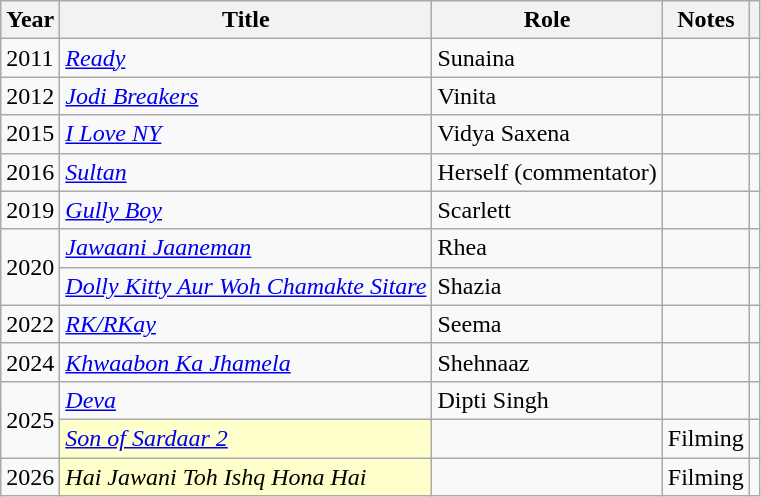<table class="wikitable plainrowheaders sortable">
<tr>
<th>Year</th>
<th>Title</th>
<th>Role</th>
<th class="unsortable">Notes</th>
<th class="unsortable"></th>
</tr>
<tr>
<td>2011</td>
<td><em><a href='#'>Ready</a></em></td>
<td>Sunaina</td>
<td></td>
<td></td>
</tr>
<tr>
<td>2012</td>
<td><em><a href='#'>Jodi Breakers</a></em></td>
<td>Vinita</td>
<td></td>
<td></td>
</tr>
<tr>
<td>2015</td>
<td><em><a href='#'>I Love NY</a></em></td>
<td>Vidya Saxena</td>
<td></td>
<td></td>
</tr>
<tr>
<td>2016</td>
<td><em><a href='#'>Sultan</a></em></td>
<td>Herself (commentator)</td>
<td></td>
<td></td>
</tr>
<tr>
<td>2019</td>
<td><em><a href='#'>Gully Boy</a></em></td>
<td>Scarlett</td>
<td></td>
<td></td>
</tr>
<tr>
<td rowspan="2">2020</td>
<td><em><a href='#'>Jawaani Jaaneman</a></em></td>
<td>Rhea</td>
<td></td>
<td></td>
</tr>
<tr>
<td><em><a href='#'>Dolly Kitty Aur Woh Chamakte Sitare</a></em></td>
<td>Shazia</td>
<td></td>
<td></td>
</tr>
<tr>
<td>2022</td>
<td><em><a href='#'>RK/RKay</a></em></td>
<td>Seema</td>
<td></td>
<td></td>
</tr>
<tr>
<td>2024</td>
<td><em><a href='#'>Khwaabon Ka Jhamela</a></em></td>
<td>Shehnaaz</td>
<td></td>
<td></td>
</tr>
<tr>
<td rowspan="2">2025</td>
<td><em><a href='#'>Deva</a></em></td>
<td>Dipti Singh</td>
<td></td>
<td></td>
</tr>
<tr>
<td scope="row" style="background:#FFFFCC;"><em><a href='#'>Son of Sardaar 2</a></em> </td>
<td></td>
<td>Filming</td>
<td></td>
</tr>
<tr>
<td>2026</td>
<td scope="row" style="background:#FFFFCC;"><em>Hai Jawani Toh Ishq Hona Hai</em> </td>
<td></td>
<td>Filming</td>
<td></td>
</tr>
</table>
